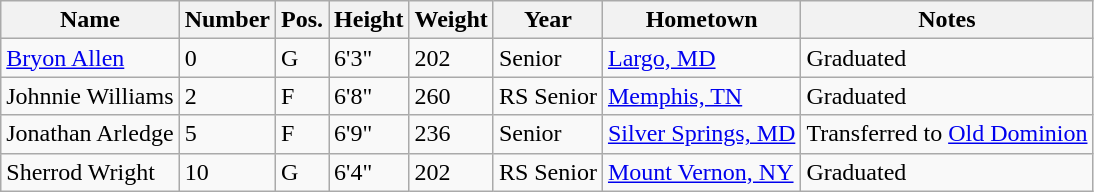<table class="wikitable sortable">
<tr>
<th>Name</th>
<th>Number</th>
<th>Pos.</th>
<th>Height</th>
<th>Weight</th>
<th>Year</th>
<th>Hometown</th>
<th class="unsortable">Notes</th>
</tr>
<tr>
<td sortname><a href='#'>Bryon Allen</a></td>
<td>0</td>
<td>G</td>
<td>6'3"</td>
<td>202</td>
<td>Senior</td>
<td><a href='#'>Largo, MD</a></td>
<td>Graduated</td>
</tr>
<tr>
<td sortname>Johnnie Williams</td>
<td>2</td>
<td>F</td>
<td>6'8"</td>
<td>260</td>
<td>RS Senior</td>
<td><a href='#'>Memphis, TN</a></td>
<td>Graduated</td>
</tr>
<tr>
<td sortname>Jonathan Arledge</td>
<td>5</td>
<td>F</td>
<td>6'9"</td>
<td>236</td>
<td>Senior</td>
<td><a href='#'>Silver Springs, MD</a></td>
<td>Transferred to <a href='#'>Old Dominion</a></td>
</tr>
<tr>
<td sortname>Sherrod Wright</td>
<td>10</td>
<td>G</td>
<td>6'4"</td>
<td>202</td>
<td>RS Senior</td>
<td><a href='#'>Mount Vernon, NY</a></td>
<td>Graduated</td>
</tr>
</table>
